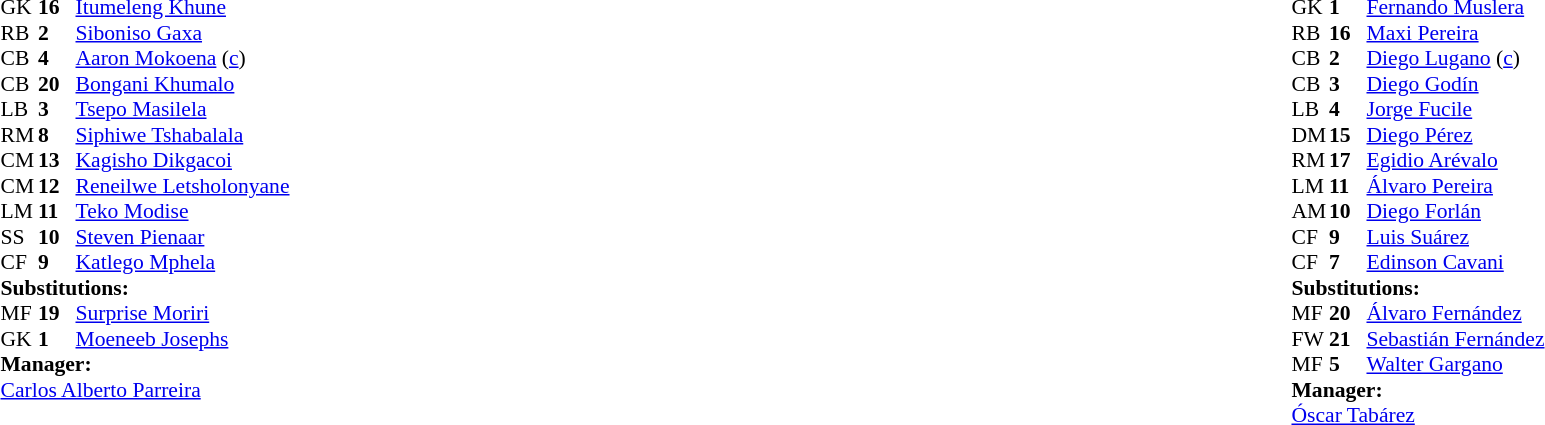<table width="100%">
<tr>
<td valign="top" width="40%"><br><table style="font-size: 90%" cellspacing="0" cellpadding="0">
<tr>
<th width="25"></th>
<th width="25"></th>
</tr>
<tr>
<td>GK</td>
<td><strong>16</strong></td>
<td><a href='#'>Itumeleng Khune</a></td>
<td></td>
</tr>
<tr>
<td>RB</td>
<td><strong>2</strong></td>
<td><a href='#'>Siboniso Gaxa</a></td>
</tr>
<tr>
<td>CB</td>
<td><strong>4</strong></td>
<td><a href='#'>Aaron Mokoena</a> (<a href='#'>c</a>)</td>
</tr>
<tr>
<td>CB</td>
<td><strong>20</strong></td>
<td><a href='#'>Bongani Khumalo</a></td>
</tr>
<tr>
<td>LB</td>
<td><strong>3</strong></td>
<td><a href='#'>Tsepo Masilela</a></td>
</tr>
<tr>
<td>RM</td>
<td><strong>8</strong></td>
<td><a href='#'>Siphiwe Tshabalala</a></td>
</tr>
<tr>
<td>CM</td>
<td><strong>13</strong></td>
<td><a href='#'>Kagisho Dikgacoi</a></td>
<td></td>
</tr>
<tr>
<td>CM</td>
<td><strong>12</strong></td>
<td><a href='#'>Reneilwe Letsholonyane</a></td>
<td></td>
<td></td>
</tr>
<tr>
<td>LM</td>
<td><strong>11</strong></td>
<td><a href='#'>Teko Modise</a></td>
</tr>
<tr>
<td>SS</td>
<td><strong>10</strong></td>
<td><a href='#'>Steven Pienaar</a></td>
<td></td>
<td></td>
</tr>
<tr>
<td>CF</td>
<td><strong>9</strong></td>
<td><a href='#'>Katlego Mphela</a></td>
</tr>
<tr>
<td colspan=3><strong>Substitutions:</strong></td>
</tr>
<tr>
<td>MF</td>
<td><strong>19</strong></td>
<td><a href='#'>Surprise Moriri</a></td>
<td></td>
<td></td>
</tr>
<tr>
<td>GK</td>
<td><strong>1</strong></td>
<td><a href='#'>Moeneeb Josephs</a></td>
<td></td>
<td></td>
</tr>
<tr>
<td colspan=3><strong>Manager:</strong></td>
</tr>
<tr>
<td colspan=3> <a href='#'>Carlos Alberto Parreira</a></td>
</tr>
</table>
</td>
<td valign="top"></td>
<td valign="top" width="50%"><br><table style="font-size: 90%" cellspacing="0" cellpadding="0" align="center">
<tr>
<th width=25></th>
<th width=25></th>
</tr>
<tr>
<td>GK</td>
<td><strong>1</strong></td>
<td><a href='#'>Fernando Muslera</a></td>
</tr>
<tr>
<td>RB</td>
<td><strong>16</strong></td>
<td><a href='#'>Maxi Pereira</a></td>
</tr>
<tr>
<td>CB</td>
<td><strong>2</strong></td>
<td><a href='#'>Diego Lugano</a> (<a href='#'>c</a>)</td>
</tr>
<tr>
<td>CB</td>
<td><strong>3</strong></td>
<td><a href='#'>Diego Godín</a></td>
</tr>
<tr>
<td>LB</td>
<td><strong>4</strong></td>
<td><a href='#'>Jorge Fucile</a></td>
<td></td>
<td></td>
</tr>
<tr>
<td>DM</td>
<td><strong>15</strong></td>
<td><a href='#'>Diego Pérez</a></td>
<td></td>
<td></td>
</tr>
<tr>
<td>RM</td>
<td><strong>17</strong></td>
<td><a href='#'>Egidio Arévalo</a></td>
</tr>
<tr>
<td>LM</td>
<td><strong>11</strong></td>
<td><a href='#'>Álvaro Pereira</a></td>
</tr>
<tr>
<td>AM</td>
<td><strong>10</strong></td>
<td><a href='#'>Diego Forlán</a></td>
</tr>
<tr>
<td>CF</td>
<td><strong>9</strong></td>
<td><a href='#'>Luis Suárez</a></td>
</tr>
<tr>
<td>CF</td>
<td><strong>7</strong></td>
<td><a href='#'>Edinson Cavani</a></td>
<td></td>
<td></td>
</tr>
<tr>
<td colspan=3><strong>Substitutions:</strong></td>
</tr>
<tr>
<td>MF</td>
<td><strong>20</strong></td>
<td><a href='#'>Álvaro Fernández</a></td>
<td></td>
<td></td>
</tr>
<tr>
<td>FW</td>
<td><strong>21</strong></td>
<td><a href='#'>Sebastián Fernández</a></td>
<td></td>
<td></td>
</tr>
<tr>
<td>MF</td>
<td><strong>5</strong></td>
<td><a href='#'>Walter Gargano</a></td>
<td></td>
<td></td>
</tr>
<tr>
<td colspan=3><strong>Manager:</strong></td>
</tr>
<tr>
<td colspan=4><a href='#'>Óscar Tabárez</a></td>
</tr>
</table>
</td>
</tr>
</table>
